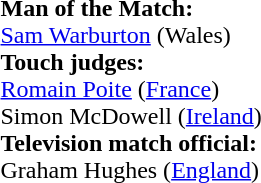<table width=100%>
<tr>
<td><br><strong>Man of the Match:</strong>
<br><a href='#'>Sam Warburton</a> (Wales)<br><strong>Touch judges:</strong>
<br><a href='#'>Romain Poite</a> (<a href='#'>France</a>)
<br>Simon McDowell (<a href='#'>Ireland</a>)
<br><strong>Television match official:</strong>
<br>Graham Hughes (<a href='#'>England</a>)</td>
</tr>
</table>
